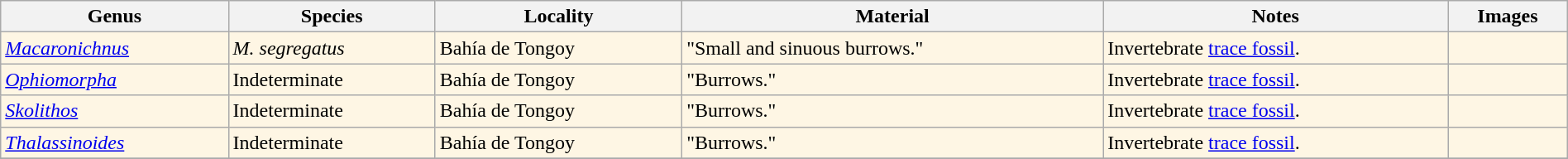<table class="wikitable" align="center" width="100%">
<tr>
<th>Genus</th>
<th>Species</th>
<th>Locality</th>
<th>Material</th>
<th>Notes</th>
<th>Images</th>
</tr>
<tr>
<td style="background:#fef6e4;"><em><a href='#'>Macaronichnus</a></em></td>
<td style="background:#fef6e4;"><em>M. segregatus</em></td>
<td style="background:#fef6e4;">Bahía de Tongoy</td>
<td style="background:#fef6e4;">"Small and sinuous burrows."</td>
<td style="background:#fef6e4;">Invertebrate <a href='#'>trace fossil</a>.</td>
<td style="background:#fef6e4;"></td>
</tr>
<tr>
<td style="background:#fef6e4;"><em><a href='#'>Ophiomorpha</a></em></td>
<td style="background:#fef6e4;">Indeterminate</td>
<td style="background:#fef6e4;">Bahía de Tongoy</td>
<td style="background:#fef6e4;">"Burrows."</td>
<td style="background:#fef6e4;">Invertebrate <a href='#'>trace fossil</a>.</td>
<td style="background:#fef6e4;"></td>
</tr>
<tr>
<td style="background:#fef6e4;"><em><a href='#'>Skolithos</a></em></td>
<td style="background:#fef6e4;">Indeterminate</td>
<td style="background:#fef6e4;">Bahía de Tongoy</td>
<td style="background:#fef6e4;">"Burrows."</td>
<td style="background:#fef6e4;">Invertebrate <a href='#'>trace fossil</a>.</td>
<td style="background:#fef6e4;"></td>
</tr>
<tr>
<td style="background:#fef6e4;"><em><a href='#'>Thalassinoides</a></em></td>
<td style="background:#fef6e4;">Indeterminate</td>
<td style="background:#fef6e4;">Bahía de Tongoy</td>
<td style="background:#fef6e4;">"Burrows."</td>
<td style="background:#fef6e4;">Invertebrate <a href='#'>trace fossil</a>.</td>
<td style="background:#fef6e4;"></td>
</tr>
<tr>
</tr>
</table>
